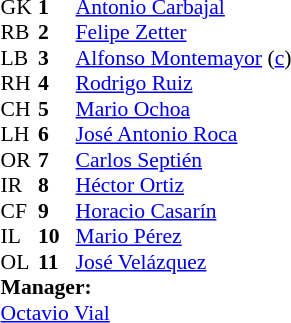<table cellspacing="0" cellpadding="0" style="font-size:90%; margin:auto;">
<tr>
<th width=25></th>
<th width=25></th>
</tr>
<tr>
<td>GK</td>
<td><strong>1</strong></td>
<td><a href='#'>Antonio Carbajal</a></td>
</tr>
<tr>
<td>RB</td>
<td><strong>2</strong></td>
<td><a href='#'>Felipe Zetter</a></td>
</tr>
<tr>
<td>LB</td>
<td><strong>3</strong></td>
<td><a href='#'>Alfonso Montemayor</a> (<a href='#'>c</a>)</td>
</tr>
<tr>
<td>RH</td>
<td><strong>4</strong></td>
<td><a href='#'>Rodrigo Ruiz</a></td>
</tr>
<tr>
<td>CH</td>
<td><strong>5</strong></td>
<td><a href='#'>Mario Ochoa</a></td>
</tr>
<tr>
<td>LH</td>
<td><strong>6</strong></td>
<td><a href='#'>José Antonio Roca</a></td>
</tr>
<tr>
<td>OR</td>
<td><strong>7</strong></td>
<td><a href='#'>Carlos Septién</a></td>
</tr>
<tr>
<td>IR</td>
<td><strong>8</strong></td>
<td><a href='#'>Héctor Ortiz</a></td>
</tr>
<tr>
<td>CF</td>
<td><strong>9</strong></td>
<td><a href='#'>Horacio Casarín</a></td>
</tr>
<tr>
<td>IL</td>
<td><strong>10</strong></td>
<td><a href='#'>Mario Pérez</a></td>
</tr>
<tr>
<td>OL</td>
<td><strong>11</strong></td>
<td><a href='#'>José Velázquez</a></td>
</tr>
<tr>
<td colspan=3><strong>Manager:</strong></td>
</tr>
<tr>
<td colspan=4><a href='#'>Octavio Vial</a></td>
</tr>
</table>
